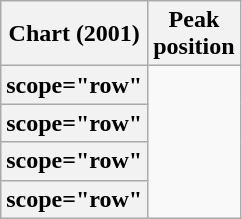<table class="wikitable sortable plainrowheaders">
<tr>
<th scope="col">Chart (2001)</th>
<th scope="col">Peak<br>position</th>
</tr>
<tr>
<th>scope="row"</th>
</tr>
<tr>
<th>scope="row"</th>
</tr>
<tr>
<th>scope="row"</th>
</tr>
<tr>
<th>scope="row"</th>
</tr>
</table>
